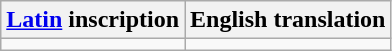<table class="wikitable">
<tr>
<th><a href='#'>Latin</a> inscription</th>
<th>English translation</th>
</tr>
<tr>
<td></td>
<td></td>
</tr>
</table>
